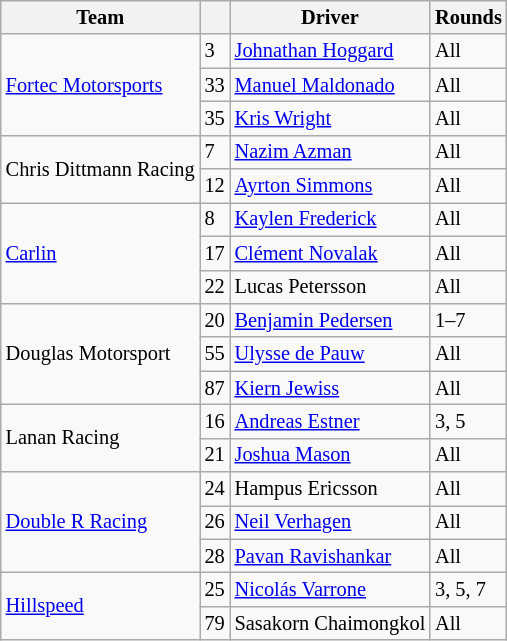<table class="wikitable" style="font-size: 85%;">
<tr>
<th>Team</th>
<th></th>
<th>Driver</th>
<th>Rounds</th>
</tr>
<tr>
<td rowspan=3><a href='#'>Fortec Motorsports</a></td>
<td>3</td>
<td> <a href='#'>Johnathan Hoggard</a></td>
<td>All</td>
</tr>
<tr>
<td>33</td>
<td> <a href='#'>Manuel Maldonado</a></td>
<td>All</td>
</tr>
<tr>
<td>35</td>
<td> <a href='#'>Kris Wright</a></td>
<td>All</td>
</tr>
<tr>
<td rowspan=2>Chris Dittmann Racing</td>
<td>7</td>
<td> <a href='#'>Nazim Azman</a></td>
<td>All</td>
</tr>
<tr>
<td>12</td>
<td> <a href='#'>Ayrton Simmons</a></td>
<td>All</td>
</tr>
<tr>
<td rowspan=3><a href='#'>Carlin</a></td>
<td>8</td>
<td> <a href='#'>Kaylen Frederick</a></td>
<td>All</td>
</tr>
<tr>
<td>17</td>
<td> <a href='#'>Clément Novalak</a></td>
<td>All</td>
</tr>
<tr>
<td>22</td>
<td> Lucas Petersson</td>
<td>All</td>
</tr>
<tr>
<td rowspan=3>Douglas Motorsport</td>
<td>20</td>
<td> <a href='#'>Benjamin Pedersen</a></td>
<td>1–7</td>
</tr>
<tr>
<td>55</td>
<td> <a href='#'>Ulysse de Pauw</a></td>
<td>All</td>
</tr>
<tr>
<td>87</td>
<td> <a href='#'>Kiern Jewiss</a></td>
<td>All</td>
</tr>
<tr>
<td rowspan=2>Lanan Racing</td>
<td>16</td>
<td> <a href='#'>Andreas Estner</a></td>
<td>3, 5</td>
</tr>
<tr>
<td>21</td>
<td> <a href='#'>Joshua Mason</a></td>
<td>All</td>
</tr>
<tr>
<td rowspan=3><a href='#'>Double R Racing</a></td>
<td>24</td>
<td> Hampus Ericsson</td>
<td>All</td>
</tr>
<tr>
<td>26</td>
<td> <a href='#'>Neil Verhagen</a></td>
<td>All</td>
</tr>
<tr>
<td>28</td>
<td> <a href='#'>Pavan Ravishankar</a></td>
<td>All</td>
</tr>
<tr>
<td rowspan=2><a href='#'>Hillspeed</a></td>
<td>25</td>
<td> <a href='#'>Nicolás Varrone</a></td>
<td>3, 5, 7</td>
</tr>
<tr>
<td>79</td>
<td nowrap> Sasakorn Chaimongkol</td>
<td>All</td>
</tr>
</table>
